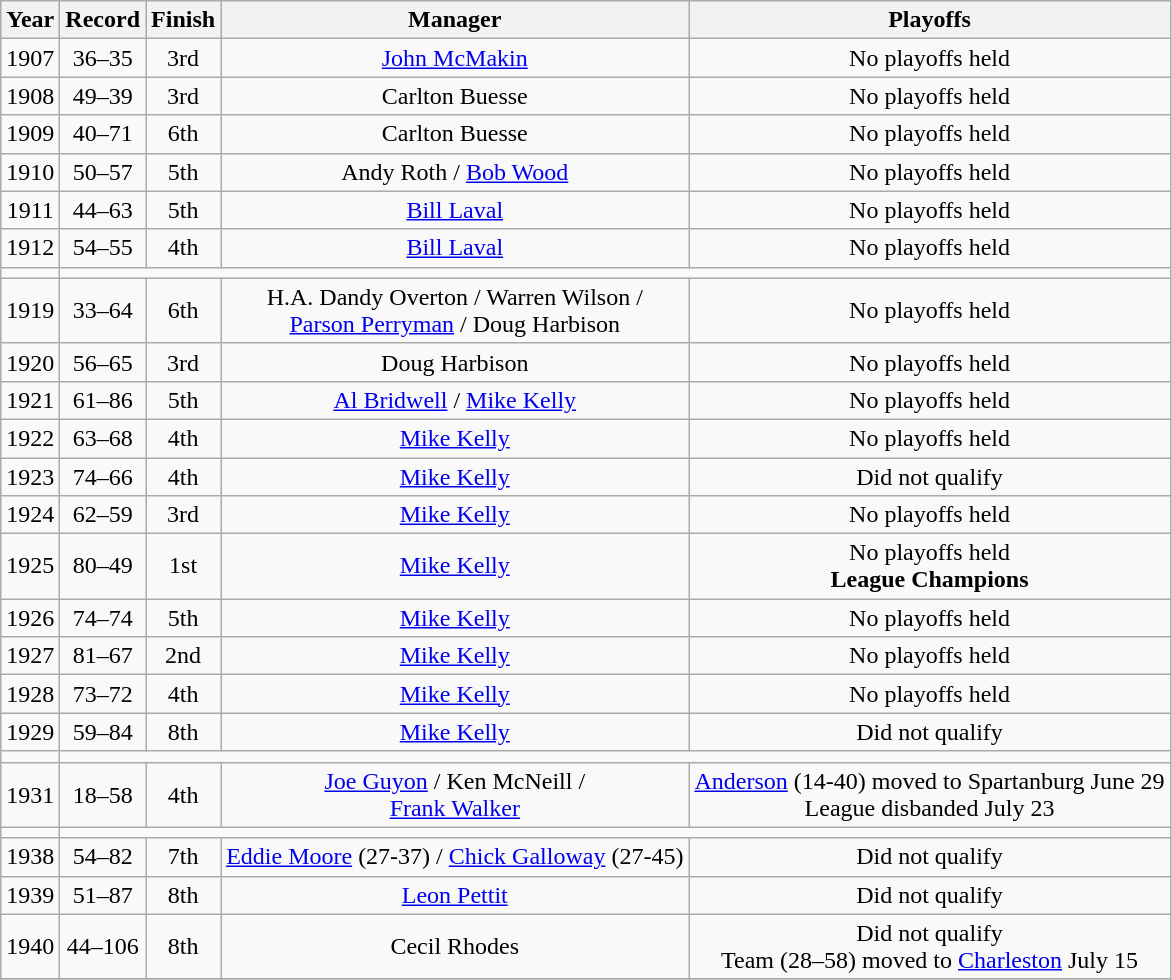<table class="wikitable">
<tr style="background: #F2F2F2;">
<th>Year</th>
<th>Record</th>
<th>Finish</th>
<th>Manager</th>
<th>Playoffs</th>
</tr>
<tr align=center>
<td>1907</td>
<td>36–35</td>
<td>3rd</td>
<td><a href='#'>John McMakin</a></td>
<td>No playoffs held</td>
</tr>
<tr align=center>
<td>1908</td>
<td>49–39</td>
<td>3rd</td>
<td>Carlton Buesse</td>
<td>No playoffs held</td>
</tr>
<tr align=center>
<td>1909</td>
<td>40–71</td>
<td>6th</td>
<td>Carlton Buesse</td>
<td>No playoffs held</td>
</tr>
<tr align=center>
<td>1910</td>
<td>50–57</td>
<td>5th</td>
<td>Andy Roth / <a href='#'>Bob Wood</a></td>
<td>No playoffs held</td>
</tr>
<tr align=center>
<td>1911</td>
<td>44–63</td>
<td>5th</td>
<td><a href='#'>Bill Laval</a></td>
<td>No playoffs held</td>
</tr>
<tr align=center>
<td>1912</td>
<td>54–55</td>
<td>4th</td>
<td><a href='#'>Bill Laval</a></td>
<td>No playoffs held</td>
</tr>
<tr align=center>
<td></td>
</tr>
<tr align=center>
<td>1919</td>
<td>33–64</td>
<td>6th</td>
<td>H.A. Dandy Overton / Warren Wilson /<br> <a href='#'>Parson Perryman</a> / Doug Harbison</td>
<td>No playoffs held</td>
</tr>
<tr align=center>
<td>1920</td>
<td>56–65</td>
<td>3rd</td>
<td>Doug Harbison</td>
<td>No playoffs held</td>
</tr>
<tr align=center>
<td>1921</td>
<td>61–86</td>
<td>5th</td>
<td><a href='#'>Al Bridwell</a> / <a href='#'>Mike Kelly</a></td>
<td>No playoffs held</td>
</tr>
<tr align=center>
<td>1922</td>
<td>63–68</td>
<td>4th</td>
<td><a href='#'>Mike Kelly</a></td>
<td>No playoffs held</td>
</tr>
<tr align=center>
<td>1923</td>
<td>74–66</td>
<td>4th</td>
<td><a href='#'>Mike Kelly</a></td>
<td>Did not qualify</td>
</tr>
<tr align=center>
<td>1924</td>
<td>62–59</td>
<td>3rd</td>
<td><a href='#'>Mike Kelly</a></td>
<td>No playoffs held</td>
</tr>
<tr align=center>
<td>1925</td>
<td>80–49</td>
<td>1st</td>
<td><a href='#'>Mike Kelly</a></td>
<td>No playoffs held<br> <strong>League Champions</strong></td>
</tr>
<tr align=center>
<td>1926</td>
<td>74–74</td>
<td>5th</td>
<td><a href='#'>Mike Kelly</a></td>
<td>No playoffs held</td>
</tr>
<tr align=center>
<td>1927</td>
<td>81–67</td>
<td>2nd</td>
<td><a href='#'>Mike Kelly</a></td>
<td>No playoffs held</td>
</tr>
<tr align=center>
<td>1928</td>
<td>73–72</td>
<td>4th</td>
<td><a href='#'>Mike Kelly</a></td>
<td>No playoffs held</td>
</tr>
<tr align=center>
<td>1929</td>
<td>59–84</td>
<td>8th</td>
<td><a href='#'>Mike Kelly</a></td>
<td>Did not qualify</td>
</tr>
<tr align=center>
<td></td>
</tr>
<tr align=center>
<td>1931</td>
<td>18–58</td>
<td>4th</td>
<td><a href='#'>Joe Guyon</a> / Ken McNeill /<br> <a href='#'>Frank Walker</a></td>
<td><a href='#'>Anderson</a> (14-40) moved to Spartanburg June 29 <br>League disbanded July 23</td>
</tr>
<tr align=center>
<td></td>
</tr>
<tr align=center>
<td>1938</td>
<td>54–82</td>
<td>7th</td>
<td><a href='#'>Eddie Moore</a> (27-37) / <a href='#'>Chick Galloway</a> (27-45)</td>
<td>Did not qualify</td>
</tr>
<tr align=center>
<td>1939</td>
<td>51–87</td>
<td>8th</td>
<td><a href='#'>Leon Pettit</a></td>
<td>Did not qualify</td>
</tr>
<tr align=center>
<td>1940</td>
<td>44–106</td>
<td>8th</td>
<td>Cecil Rhodes</td>
<td>Did not qualify<br>Team (28–58) moved to <a href='#'>Charleston</a> July 15</td>
</tr>
<tr align=center>
</tr>
</table>
